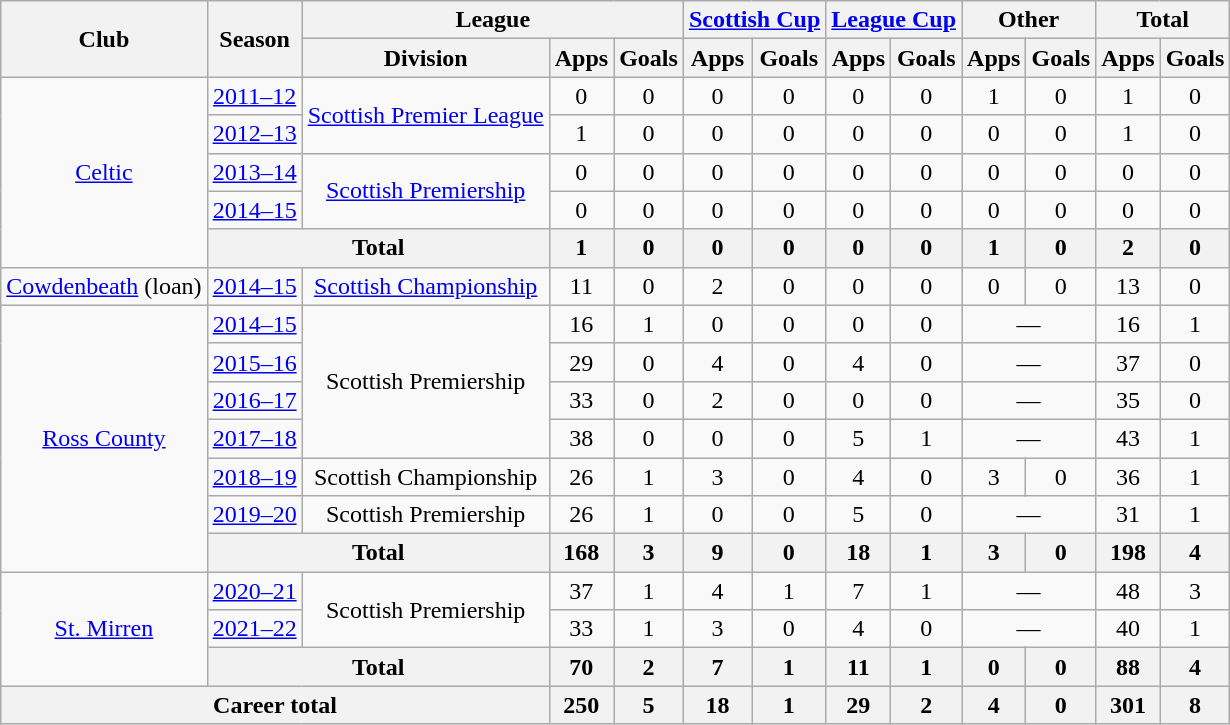<table class="wikitable" style="text-align: center">
<tr>
<th rowspan="2">Club</th>
<th rowspan="2">Season</th>
<th colspan="3">League</th>
<th colspan="2"><a href='#'>Scottish Cup</a></th>
<th colspan="2"><a href='#'>League Cup</a></th>
<th colspan="2">Other</th>
<th colspan="2">Total</th>
</tr>
<tr>
<th>Division</th>
<th>Apps</th>
<th>Goals</th>
<th>Apps</th>
<th>Goals</th>
<th>Apps</th>
<th>Goals</th>
<th>Apps</th>
<th>Goals</th>
<th>Apps</th>
<th>Goals</th>
</tr>
<tr>
<td rowspan="5"><a href='#'>Celtic</a></td>
<td><a href='#'>2011–12</a></td>
<td rowspan="2"><a href='#'>Scottish Premier League</a></td>
<td>0</td>
<td>0</td>
<td>0</td>
<td>0</td>
<td>0</td>
<td>0</td>
<td>1</td>
<td>0</td>
<td>1</td>
<td>0</td>
</tr>
<tr>
<td><a href='#'>2012–13</a></td>
<td>1</td>
<td>0</td>
<td>0</td>
<td>0</td>
<td>0</td>
<td>0</td>
<td>0</td>
<td>0</td>
<td>1</td>
<td>0</td>
</tr>
<tr>
<td><a href='#'>2013–14</a></td>
<td rowspan="2"><a href='#'>Scottish Premiership</a></td>
<td>0</td>
<td>0</td>
<td>0</td>
<td>0</td>
<td>0</td>
<td>0</td>
<td>0</td>
<td>0</td>
<td>0</td>
<td>0</td>
</tr>
<tr>
<td><a href='#'>2014–15</a></td>
<td>0</td>
<td>0</td>
<td>0</td>
<td>0</td>
<td>0</td>
<td>0</td>
<td>0</td>
<td>0</td>
<td>0</td>
<td>0</td>
</tr>
<tr>
<th colspan="2">Total</th>
<th>1</th>
<th>0</th>
<th>0</th>
<th>0</th>
<th>0</th>
<th>0</th>
<th>1</th>
<th>0</th>
<th>2</th>
<th>0</th>
</tr>
<tr>
<td rowspan="1"><a href='#'>Cowdenbeath</a> (loan)</td>
<td><a href='#'>2014–15</a></td>
<td><a href='#'>Scottish Championship</a></td>
<td>11</td>
<td>0</td>
<td>2</td>
<td>0</td>
<td>0</td>
<td>0</td>
<td>0</td>
<td>0</td>
<td>13</td>
<td>0</td>
</tr>
<tr>
<td rowspan="7"><a href='#'>Ross County</a></td>
<td><a href='#'>2014–15</a></td>
<td rowspan="4">Scottish Premiership</td>
<td>16</td>
<td>1</td>
<td>0</td>
<td>0</td>
<td>0</td>
<td>0</td>
<td colspan="2">—</td>
<td>16</td>
<td>1</td>
</tr>
<tr>
<td><a href='#'>2015–16</a></td>
<td>29</td>
<td>0</td>
<td>4</td>
<td>0</td>
<td>4</td>
<td>0</td>
<td colspan="2">—</td>
<td>37</td>
<td>0</td>
</tr>
<tr>
<td><a href='#'>2016–17</a></td>
<td>33</td>
<td>0</td>
<td>2</td>
<td>0</td>
<td>0</td>
<td>0</td>
<td colspan="2">—</td>
<td>35</td>
<td>0</td>
</tr>
<tr>
<td><a href='#'>2017–18</a></td>
<td>38</td>
<td>0</td>
<td>0</td>
<td>0</td>
<td>5</td>
<td>1</td>
<td colspan="2">—</td>
<td>43</td>
<td>1</td>
</tr>
<tr>
<td><a href='#'>2018–19</a></td>
<td>Scottish Championship</td>
<td>26</td>
<td>1</td>
<td>3</td>
<td>0</td>
<td>4</td>
<td>0</td>
<td>3</td>
<td>0</td>
<td>36</td>
<td>1</td>
</tr>
<tr>
<td><a href='#'>2019–20</a></td>
<td>Scottish Premiership</td>
<td>26</td>
<td>1</td>
<td>0</td>
<td>0</td>
<td>5</td>
<td>0</td>
<td colspan="2">—</td>
<td>31</td>
<td>1</td>
</tr>
<tr>
<th colspan="2">Total</th>
<th>168</th>
<th>3</th>
<th>9</th>
<th>0</th>
<th>18</th>
<th>1</th>
<th>3</th>
<th>0</th>
<th>198</th>
<th>4</th>
</tr>
<tr>
<td rowspan="3"><a href='#'>St. Mirren</a></td>
<td><a href='#'>2020–21</a></td>
<td rowspan="2">Scottish Premiership</td>
<td>37</td>
<td>1</td>
<td>4</td>
<td>1</td>
<td>7</td>
<td>1</td>
<td colspan=2>—</td>
<td>48</td>
<td>3</td>
</tr>
<tr>
<td><a href='#'>2021–22</a></td>
<td>33</td>
<td>1</td>
<td>3</td>
<td>0</td>
<td>4</td>
<td>0</td>
<td colspan=2>—</td>
<td>40</td>
<td>1</td>
</tr>
<tr>
<th colspan="2">Total</th>
<th>70</th>
<th>2</th>
<th>7</th>
<th>1</th>
<th>11</th>
<th>1</th>
<th>0</th>
<th>0</th>
<th>88</th>
<th>4</th>
</tr>
<tr>
<th colspan="3">Career total</th>
<th>250</th>
<th>5</th>
<th>18</th>
<th>1</th>
<th>29</th>
<th>2</th>
<th>4</th>
<th>0</th>
<th>301</th>
<th>8</th>
</tr>
</table>
